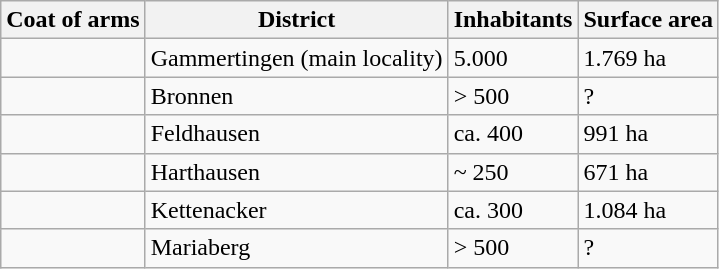<table class="wikitable">
<tr>
<th>Coat of arms</th>
<th>District</th>
<th>Inhabitants</th>
<th>Surface area</th>
</tr>
<tr>
<td></td>
<td>Gammertingen (main locality)</td>
<td>5.000</td>
<td>1.769 ha</td>
</tr>
<tr>
<td></td>
<td>Bronnen</td>
<td>> 500</td>
<td>?</td>
</tr>
<tr>
<td></td>
<td>Feldhausen</td>
<td>ca. 400</td>
<td>991 ha</td>
</tr>
<tr>
<td></td>
<td>Harthausen</td>
<td>~ 250</td>
<td>671 ha</td>
</tr>
<tr>
<td></td>
<td>Kettenacker</td>
<td>ca. 300</td>
<td>1.084 ha</td>
</tr>
<tr>
<td></td>
<td>Mariaberg</td>
<td>> 500</td>
<td>?</td>
</tr>
</table>
